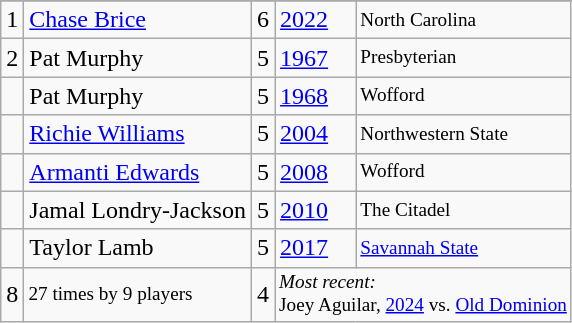<table class="wikitable">
<tr>
</tr>
<tr>
<td>1</td>
<td><a href='#'>Chase Brice</a></td>
<td>6</td>
<td><a href='#'>2022</a></td>
<td style="font-size:80%;">North Carolina</td>
</tr>
<tr>
<td>2</td>
<td>Pat Murphy</td>
<td>5</td>
<td><a href='#'>1967</a></td>
<td style="font-size:80%;">Presbyterian</td>
</tr>
<tr>
<td></td>
<td>Pat Murphy</td>
<td>5</td>
<td><a href='#'>1968</a></td>
<td style="font-size:80%;">Wofford</td>
</tr>
<tr>
<td></td>
<td><a href='#'>Richie Williams</a></td>
<td>5</td>
<td><a href='#'>2004</a></td>
<td style="font-size:80%;">Northwestern State</td>
</tr>
<tr>
<td></td>
<td><a href='#'>Armanti Edwards</a></td>
<td>5</td>
<td><a href='#'>2008</a></td>
<td style="font-size:80%;">Wofford</td>
</tr>
<tr>
<td></td>
<td>Jamal Londry-Jackson</td>
<td>5</td>
<td><a href='#'>2010</a></td>
<td style="font-size:80%;">The Citadel</td>
</tr>
<tr>
<td></td>
<td>Taylor Lamb</td>
<td>5</td>
<td><a href='#'>2017</a></td>
<td style="font-size:80%;"><a href='#'>Savannah State</a></td>
</tr>
<tr>
<td>8</td>
<td style="font-size:80%;">27 times by 9 players</td>
<td>4</td>
<td colspan=2 style="font-size:80%;"><em>Most recent:</em><br>Joey Aguilar, <a href='#'>2024</a> vs. <a href='#'>Old Dominion</a></td>
</tr>
</table>
